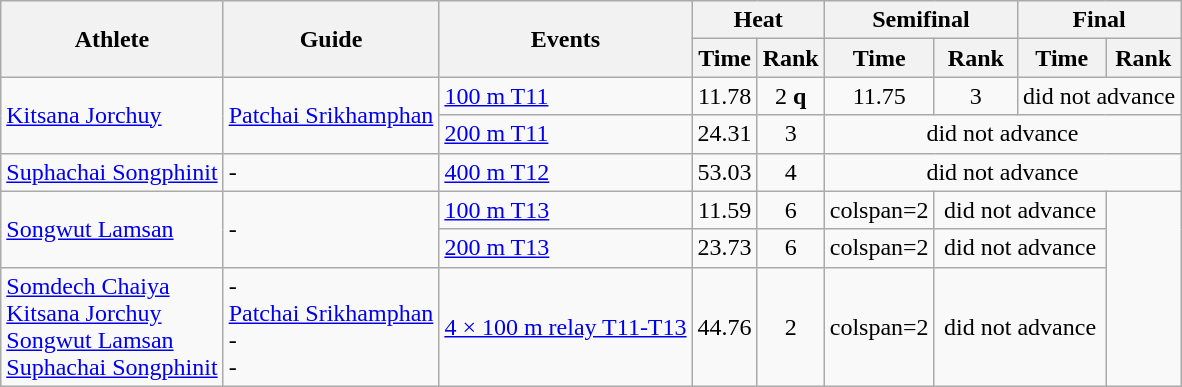<table class=wikitable>
<tr>
<th rowspan="2">Athlete</th>
<th rowspan="2">Guide</th>
<th rowspan="2">Events</th>
<th colspan="2">Heat</th>
<th colspan="2">Semifinal</th>
<th colspan="2">Final</th>
</tr>
<tr>
<th>Time</th>
<th>Rank</th>
<th>Time</th>
<th>Rank</th>
<th>Time</th>
<th>Rank</th>
</tr>
<tr align=center>
<td rowspan="2" align=left><a href='#'>Kitsana Jorchuy</a></td>
<td rowspan="2" align=left><a href='#'>Patchai Srikhamphan</a></td>
<td align=left><a href='#'>100 m T11</a></td>
<td>11.78</td>
<td>2 <strong>q</strong></td>
<td>11.75</td>
<td>3</td>
<td colspan=2>did not advance</td>
</tr>
<tr align=center>
<td align=left><a href='#'>200 m T11</a></td>
<td>24.31</td>
<td>3</td>
<td colspan=4>did not advance</td>
</tr>
<tr align=center>
<td align=left><a href='#'>Suphachai Songphinit</a></td>
<td align=left>-</td>
<td align=left><a href='#'>400 m T12</a></td>
<td>53.03</td>
<td>4</td>
<td colspan=4>did not advance</td>
</tr>
<tr align=center>
<td rowspan="2" align=left><a href='#'>Songwut Lamsan</a></td>
<td rowspan=2 align=left>-</td>
<td align=left><a href='#'>100 m T13</a></td>
<td>11.59</td>
<td>6</td>
<td>colspan=2 </td>
<td colspan=2>did not advance</td>
</tr>
<tr align=center>
<td align=left><a href='#'>200 m T13</a></td>
<td>23.73</td>
<td>6</td>
<td>colspan=2 </td>
<td colspan=2>did not advance</td>
</tr>
<tr align=center>
<td align=left><a href='#'>Somdech Chaiya</a><br><a href='#'>Kitsana Jorchuy</a><br><a href='#'>Songwut Lamsan</a><br><a href='#'>Suphachai Songphinit</a></td>
<td align=left>-<br><a href='#'>Patchai Srikhamphan</a><br>-<br>-</td>
<td align=left><a href='#'>4 × 100 m relay T11-T13</a></td>
<td>44.76</td>
<td>2</td>
<td>colspan=2 </td>
<td colspan=2>did not advance</td>
</tr>
</table>
